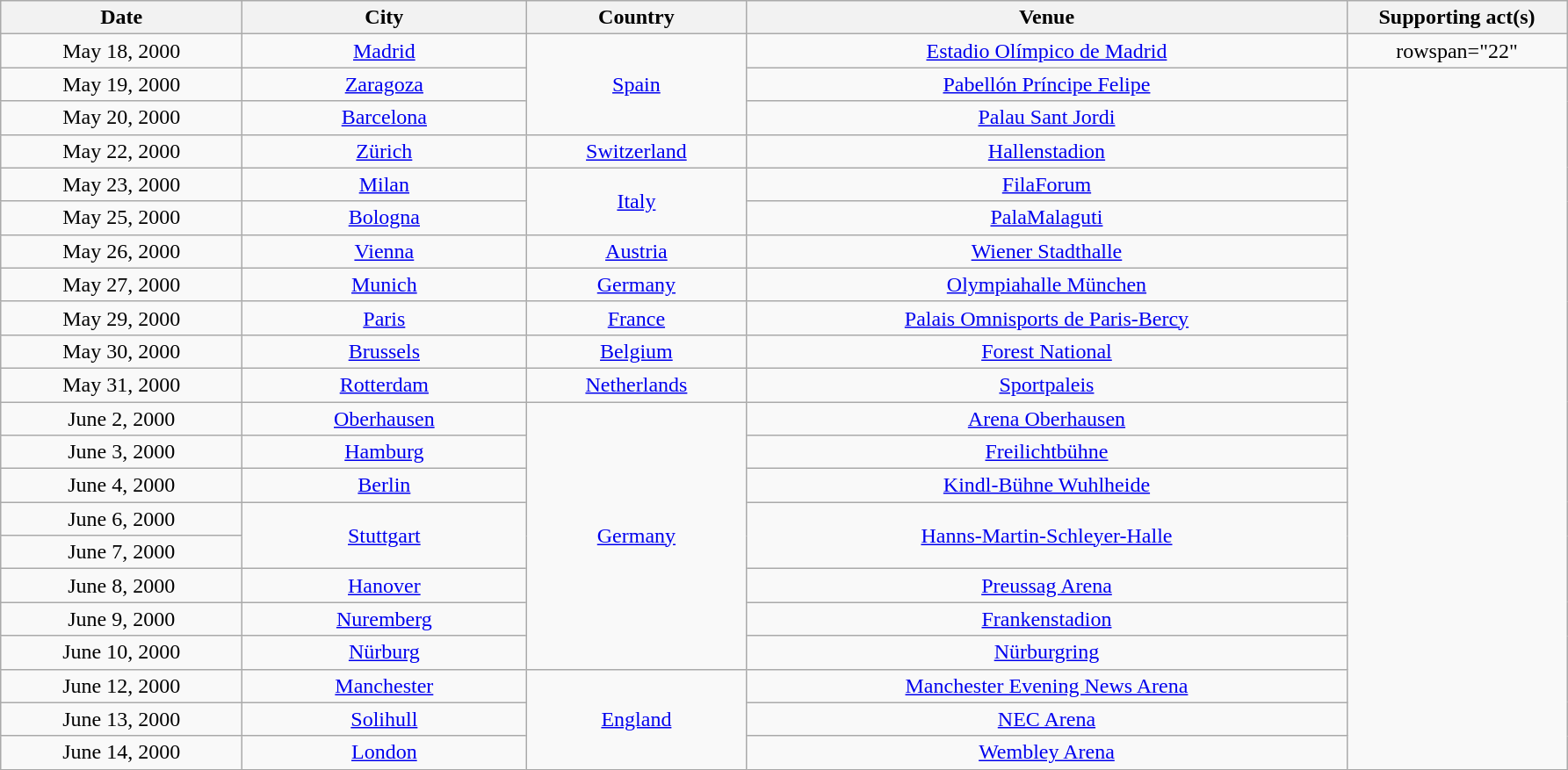<table class="wikitable sortable plainrowheaders" style="text-align:center;">
<tr>
<th scope="col" style="width:11em;">Date</th>
<th scope="col" style="width:13em;">City</th>
<th scope="col" style="width:10em;">Country</th>
<th scope="col" style="width:28em;">Venue</th>
<th scope="col" style="width:10em;">Supporting act(s)</th>
</tr>
<tr>
<td>May 18, 2000</td>
<td><a href='#'>Madrid</a></td>
<td rowspan="3"><a href='#'>Spain</a></td>
<td><a href='#'>Estadio Olímpico de Madrid</a></td>
<td>rowspan="22" </td>
</tr>
<tr>
<td>May 19, 2000</td>
<td><a href='#'>Zaragoza</a></td>
<td><a href='#'>Pabellón Príncipe Felipe</a></td>
</tr>
<tr>
<td>May 20, 2000</td>
<td><a href='#'>Barcelona</a></td>
<td><a href='#'>Palau Sant Jordi</a></td>
</tr>
<tr>
<td>May 22, 2000</td>
<td><a href='#'>Zürich</a></td>
<td><a href='#'>Switzerland</a></td>
<td><a href='#'>Hallenstadion</a></td>
</tr>
<tr>
<td>May 23, 2000</td>
<td><a href='#'>Milan</a></td>
<td rowspan="2"><a href='#'>Italy</a></td>
<td><a href='#'>FilaForum</a></td>
</tr>
<tr>
<td>May 25, 2000</td>
<td><a href='#'>Bologna</a></td>
<td><a href='#'>PalaMalaguti</a></td>
</tr>
<tr>
<td>May 26, 2000</td>
<td><a href='#'>Vienna</a></td>
<td><a href='#'>Austria</a></td>
<td><a href='#'>Wiener Stadthalle</a></td>
</tr>
<tr>
<td>May 27, 2000</td>
<td><a href='#'>Munich</a></td>
<td><a href='#'>Germany</a></td>
<td><a href='#'>Olympiahalle München</a></td>
</tr>
<tr>
<td>May 29, 2000</td>
<td><a href='#'>Paris</a></td>
<td><a href='#'>France</a></td>
<td><a href='#'>Palais Omnisports de Paris-Bercy</a></td>
</tr>
<tr>
<td>May 30, 2000</td>
<td><a href='#'>Brussels</a></td>
<td><a href='#'>Belgium</a></td>
<td><a href='#'>Forest National</a></td>
</tr>
<tr>
<td>May 31, 2000</td>
<td><a href='#'>Rotterdam</a></td>
<td><a href='#'>Netherlands</a></td>
<td><a href='#'>Sportpaleis</a></td>
</tr>
<tr>
<td>June 2, 2000</td>
<td><a href='#'>Oberhausen</a></td>
<td rowspan="8"><a href='#'>Germany</a></td>
<td><a href='#'>Arena Oberhausen</a></td>
</tr>
<tr>
<td>June 3, 2000</td>
<td><a href='#'>Hamburg</a></td>
<td><a href='#'>Freilichtbühne</a></td>
</tr>
<tr>
<td>June 4, 2000</td>
<td><a href='#'>Berlin</a></td>
<td><a href='#'>Kindl-Bühne Wuhlheide</a></td>
</tr>
<tr>
<td>June 6, 2000</td>
<td rowspan="2"><a href='#'>Stuttgart</a></td>
<td rowspan="2"><a href='#'>Hanns-Martin-Schleyer-Halle</a></td>
</tr>
<tr>
<td>June 7, 2000</td>
</tr>
<tr>
<td>June 8, 2000</td>
<td><a href='#'>Hanover</a></td>
<td><a href='#'>Preussag Arena</a></td>
</tr>
<tr>
<td>June 9, 2000</td>
<td><a href='#'>Nuremberg</a></td>
<td><a href='#'>Frankenstadion</a></td>
</tr>
<tr>
<td>June 10, 2000</td>
<td><a href='#'>Nürburg</a></td>
<td><a href='#'>Nürburgring</a></td>
</tr>
<tr>
<td>June 12, 2000</td>
<td><a href='#'>Manchester</a></td>
<td rowspan="3"><a href='#'>England</a></td>
<td><a href='#'>Manchester Evening News Arena</a></td>
</tr>
<tr>
<td>June 13, 2000</td>
<td><a href='#'>Solihull</a></td>
<td><a href='#'>NEC Arena</a></td>
</tr>
<tr>
<td>June 14, 2000</td>
<td><a href='#'>London</a></td>
<td><a href='#'>Wembley Arena</a></td>
</tr>
</table>
